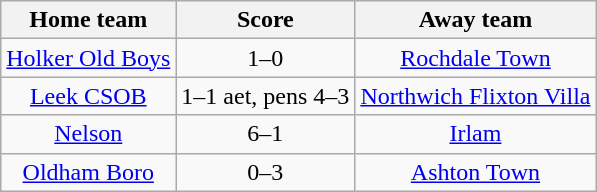<table class="wikitable" style="text-align: center">
<tr>
<th>Home team</th>
<th>Score</th>
<th>Away team</th>
</tr>
<tr>
<td><a href='#'>Holker Old Boys</a></td>
<td>1–0</td>
<td><a href='#'>Rochdale Town</a></td>
</tr>
<tr>
<td><a href='#'>Leek CSOB</a></td>
<td>1–1 aet, pens 4–3</td>
<td><a href='#'>Northwich Flixton Villa</a></td>
</tr>
<tr>
<td><a href='#'>Nelson</a></td>
<td>6–1</td>
<td><a href='#'>Irlam</a></td>
</tr>
<tr>
<td><a href='#'>Oldham Boro</a></td>
<td>0–3</td>
<td><a href='#'>Ashton Town</a></td>
</tr>
</table>
